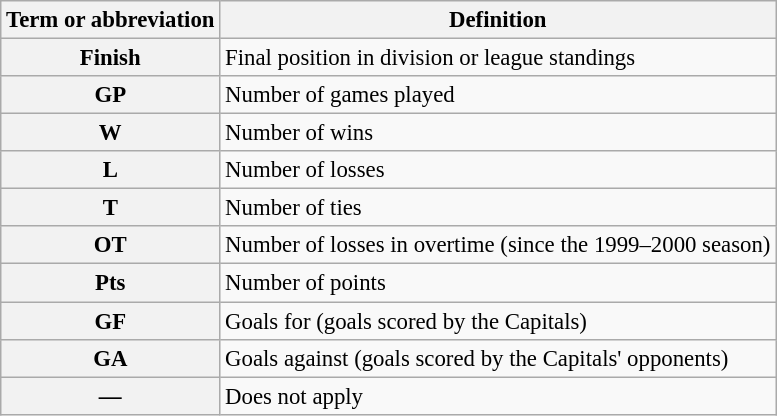<table class="wikitable" style="font-size:95%">
<tr>
<th scope="col">Term or abbreviation</th>
<th scope="col">Definition</th>
</tr>
<tr>
<th scope="row">Finish</th>
<td>Final position in division or league standings</td>
</tr>
<tr>
<th scope="row">GP</th>
<td>Number of games played</td>
</tr>
<tr>
<th scope="row">W</th>
<td>Number of wins</td>
</tr>
<tr>
<th scope="row">L</th>
<td>Number of losses</td>
</tr>
<tr>
<th scope="row">T</th>
<td>Number of ties</td>
</tr>
<tr>
<th scope="row">OT</th>
<td>Number of losses in overtime (since the 1999–2000 season)</td>
</tr>
<tr>
<th scope="row">Pts</th>
<td>Number of points</td>
</tr>
<tr>
<th scope="row">GF</th>
<td>Goals for (goals scored by the Capitals)</td>
</tr>
<tr>
<th scope="row">GA</th>
<td>Goals against (goals scored by the Capitals' opponents)</td>
</tr>
<tr>
<th scope="row">—</th>
<td>Does not apply</td>
</tr>
</table>
